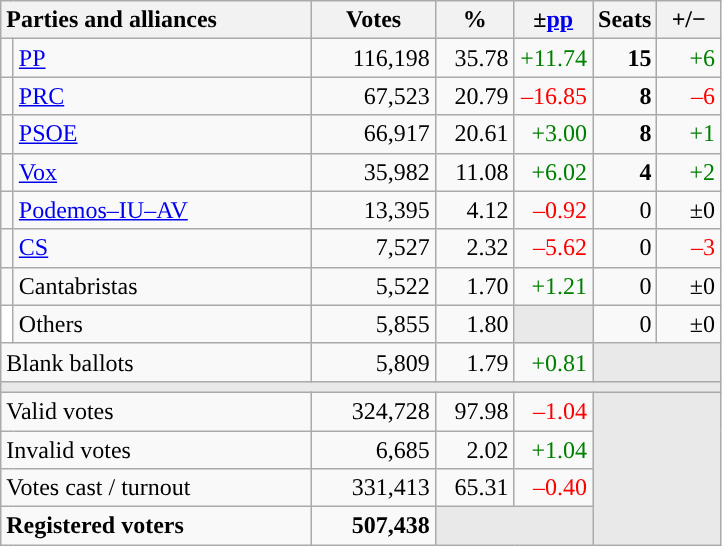<table class="wikitable" style="text-align:right;">
<tr>
<th style="text-align:left;" colspan="2" width="200">Parties and alliances</th>
<th width="75">Votes</th>
<th width="45">%</th>
<th width="45">±<a href='#'>pp</a></th>
<th width="35">Seats</th>
<th width="35">+/−</th>
</tr>
<tr>
<td width="1" style="color:inherit;background:"></td>
<td align="left"><a href='#'>PP</a></td>
<td>116,198</td>
<td>35.78</td>
<td style="color:green;">+11.74</td>
<td><strong>15</strong></td>
<td style="color:green;">+6</td>
</tr>
<tr>
<td style="color:inherit;background:"></td>
<td align="left"><a href='#'>PRC</a></td>
<td>67,523</td>
<td>20.79</td>
<td style="color:red;">–16.85</td>
<td><strong>8</strong></td>
<td style="color:red;">–6</td>
</tr>
<tr>
<td style="color:inherit;background:"></td>
<td align="left"><a href='#'>PSOE</a></td>
<td>66,917</td>
<td>20.61</td>
<td style="color:green;">+3.00</td>
<td><strong>8</strong></td>
<td style="color:green;">+1</td>
</tr>
<tr>
<td style="color:inherit;background:"></td>
<td align="left"><a href='#'>Vox</a></td>
<td>35,982</td>
<td>11.08</td>
<td style="color:green;">+6.02</td>
<td><strong>4</strong></td>
<td style="color:green;">+2</td>
</tr>
<tr>
<td style="color:inherit;background:"></td>
<td align="left"><a href='#'>Podemos–IU–AV</a></td>
<td>13,395</td>
<td>4.12</td>
<td style="color:red;">–0.92</td>
<td>0</td>
<td>±0</td>
</tr>
<tr>
<td style="color:inherit;background:"></td>
<td align="left"><a href='#'>CS</a></td>
<td>7,527</td>
<td>2.32</td>
<td style="color:red;">–5.62</td>
<td>0</td>
<td style="color:red;">–3</td>
</tr>
<tr>
<td style="color:inherit;background:"></td>
<td align="left">Cantabristas</td>
<td>5,522</td>
<td>1.70</td>
<td style="color:green;">+1.21</td>
<td>0</td>
<td>±0</td>
</tr>
<tr>
<td bgcolor="white"></td>
<td align="left">Others</td>
<td>5,855</td>
<td>1.80</td>
<td bgcolor="#E9E9E9"></td>
<td>0</td>
<td>±0</td>
</tr>
<tr>
<td align="left" colspan="2">Blank ballots</td>
<td>5,809</td>
<td>1.79</td>
<td style="color:green;">+0.81</td>
<td bgcolor="#E9E9E9" colspan="2"></td>
</tr>
<tr>
<td colspan="7" bgcolor="#E9E9E9"></td>
</tr>
<tr>
<td align="left" colspan="2">Valid votes</td>
<td>324,728</td>
<td>97.98</td>
<td style="color:red;">–1.04</td>
<td bgcolor="#E9E9E9" colspan="2" rowspan="4"></td>
</tr>
<tr>
<td align="left" colspan="2">Invalid votes</td>
<td>6,685</td>
<td>2.02</td>
<td style="color:green;">+1.04</td>
</tr>
<tr>
<td align="left" colspan="2">Votes cast / turnout</td>
<td>331,413</td>
<td>65.31</td>
<td style="color:red;">–0.40</td>
</tr>
<tr style="font-weight:bold;">
<td align="left" colspan="2">Registered voters</td>
<td>507,438</td>
<td bgcolor="#E9E9E9" colspan="2"></td>
</tr>
</table>
